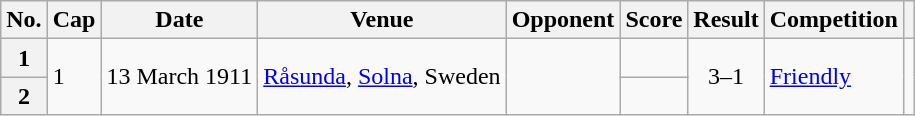<table class="wikitable plainrowheaders sortable">
<tr>
<th scope=col>No.</th>
<th scope=col>Cap</th>
<th scope=col>Date</th>
<th scope=col>Venue</th>
<th scope=col>Opponent</th>
<th scope=col>Score</th>
<th scope=col>Result</th>
<th scope=col>Competition</th>
<th scope=col class=unsortable></th>
</tr>
<tr>
<th scope=row>1</th>
<td rowspan=2>1</td>
<td rowspan=2>13 March 1911</td>
<td rowspan=2><a href='#'>Råsunda</a>, <a href='#'>Solna</a>, Sweden</td>
<td rowspan=2></td>
<td></td>
<td rowspan=2 style="text-align:center;">3–1</td>
<td rowspan=2><a href='#'>Friendly</a></td>
<td rowspan=2></td>
</tr>
<tr>
<th scope=row>2</th>
<td></td>
</tr>
</table>
